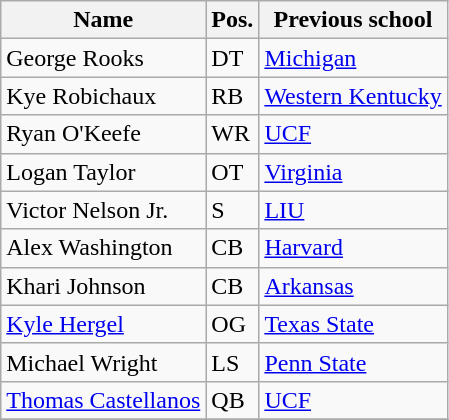<table class="wikitable sortable">
<tr>
<th>Name</th>
<th>Pos.</th>
<th class="unsortable">Previous school</th>
</tr>
<tr>
<td>George Rooks</td>
<td>DT</td>
<td><a href='#'>Michigan</a></td>
</tr>
<tr>
<td>Kye Robichaux</td>
<td>RB</td>
<td><a href='#'>Western Kentucky</a></td>
</tr>
<tr>
<td>Ryan O'Keefe</td>
<td>WR</td>
<td><a href='#'>UCF</a></td>
</tr>
<tr>
<td>Logan Taylor</td>
<td>OT</td>
<td><a href='#'>Virginia</a></td>
</tr>
<tr>
<td>Victor Nelson Jr.</td>
<td>S</td>
<td><a href='#'>LIU</a></td>
</tr>
<tr>
<td>Alex Washington</td>
<td>CB</td>
<td><a href='#'>Harvard</a></td>
</tr>
<tr>
<td>Khari Johnson</td>
<td>CB</td>
<td><a href='#'>Arkansas</a></td>
</tr>
<tr>
<td><a href='#'>Kyle Hergel</a></td>
<td>OG</td>
<td><a href='#'>Texas State</a></td>
</tr>
<tr>
<td>Michael Wright</td>
<td>LS</td>
<td><a href='#'>Penn State</a></td>
</tr>
<tr>
<td><a href='#'>Thomas Castellanos</a></td>
<td>QB</td>
<td><a href='#'>UCF</a></td>
</tr>
<tr>
</tr>
</table>
